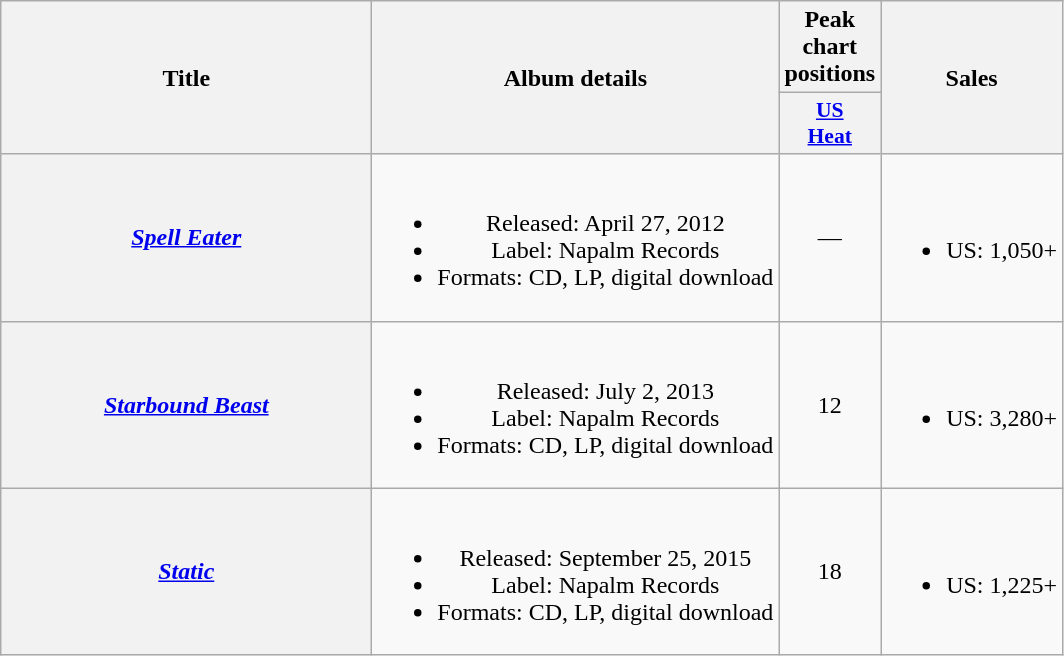<table class="wikitable plainrowheaders" style="text-align:center;">
<tr>
<th scope="col" rowspan="2" style="width:15em;">Title</th>
<th scope="col" rowspan="2">Album details</th>
<th scope="col">Peak chart positions</th>
<th scope="col" rowspan="2">Sales</th>
</tr>
<tr>
<th scope="col" style="width:3em;font-size:90%;"><a href='#'>US<br>Heat</a><br></th>
</tr>
<tr>
<th scope="row"><em><a href='#'>Spell Eater</a></em></th>
<td><br><ul><li>Released: April 27, 2012</li><li>Label: Napalm Records</li><li>Formats: CD, LP, digital download</li></ul></td>
<td>—</td>
<td><br><ul><li>US: 1,050+</li></ul></td>
</tr>
<tr>
<th scope="row"><em><a href='#'>Starbound Beast</a></em></th>
<td><br><ul><li>Released: July 2, 2013</li><li>Label: Napalm Records</li><li>Formats: CD, LP, digital download</li></ul></td>
<td>12</td>
<td><br><ul><li>US: 3,280+</li></ul></td>
</tr>
<tr>
<th scope="row"><em><a href='#'>Static</a></em></th>
<td><br><ul><li>Released: September 25, 2015</li><li>Label: Napalm Records</li><li>Formats: CD, LP, digital download</li></ul></td>
<td>18</td>
<td><br><ul><li>US: 1,225+</li></ul></td>
</tr>
</table>
